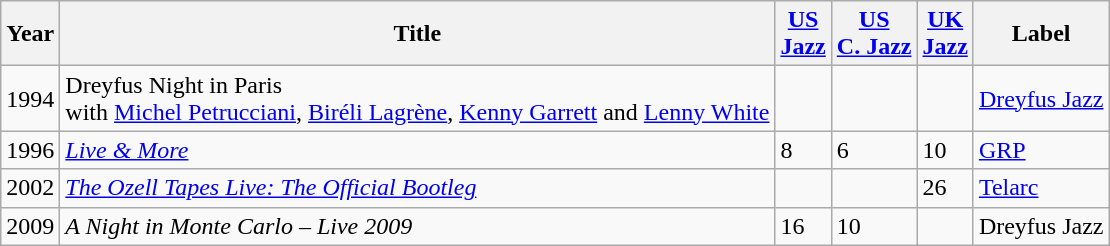<table class="wikitable">
<tr>
<th>Year</th>
<th>Title</th>
<th><a href='#'>US</a><br><a href='#'>Jazz</a><br></th>
<th><a href='#'>US</a><br><a href='#'>C. Jazz</a><br></th>
<th><a href='#'>UK</a><br><a href='#'>Jazz</a><br></th>
<th>Label</th>
</tr>
<tr>
<td>1994</td>
<td>Dreyfus Night in Paris<br>with <a href='#'>Michel Petrucciani</a>, <a href='#'>Biréli Lagrène</a>, <a href='#'>Kenny Garrett</a> and <a href='#'>Lenny White</a></td>
<td></td>
<td></td>
<td></td>
<td><a href='#'>Dreyfus Jazz</a></td>
</tr>
<tr>
<td>1996</td>
<td><em><a href='#'>Live & More</a></em></td>
<td>8</td>
<td>6</td>
<td>10</td>
<td><a href='#'>GRP</a></td>
</tr>
<tr>
<td>2002</td>
<td><em><a href='#'>The Ozell Tapes Live: The Official Bootleg</a></em></td>
<td></td>
<td></td>
<td>26</td>
<td><a href='#'>Telarc</a></td>
</tr>
<tr>
<td>2009</td>
<td><em>A Night in Monte Carlo – Live 2009</em></td>
<td>16</td>
<td>10</td>
<td></td>
<td>Dreyfus Jazz</td>
</tr>
</table>
